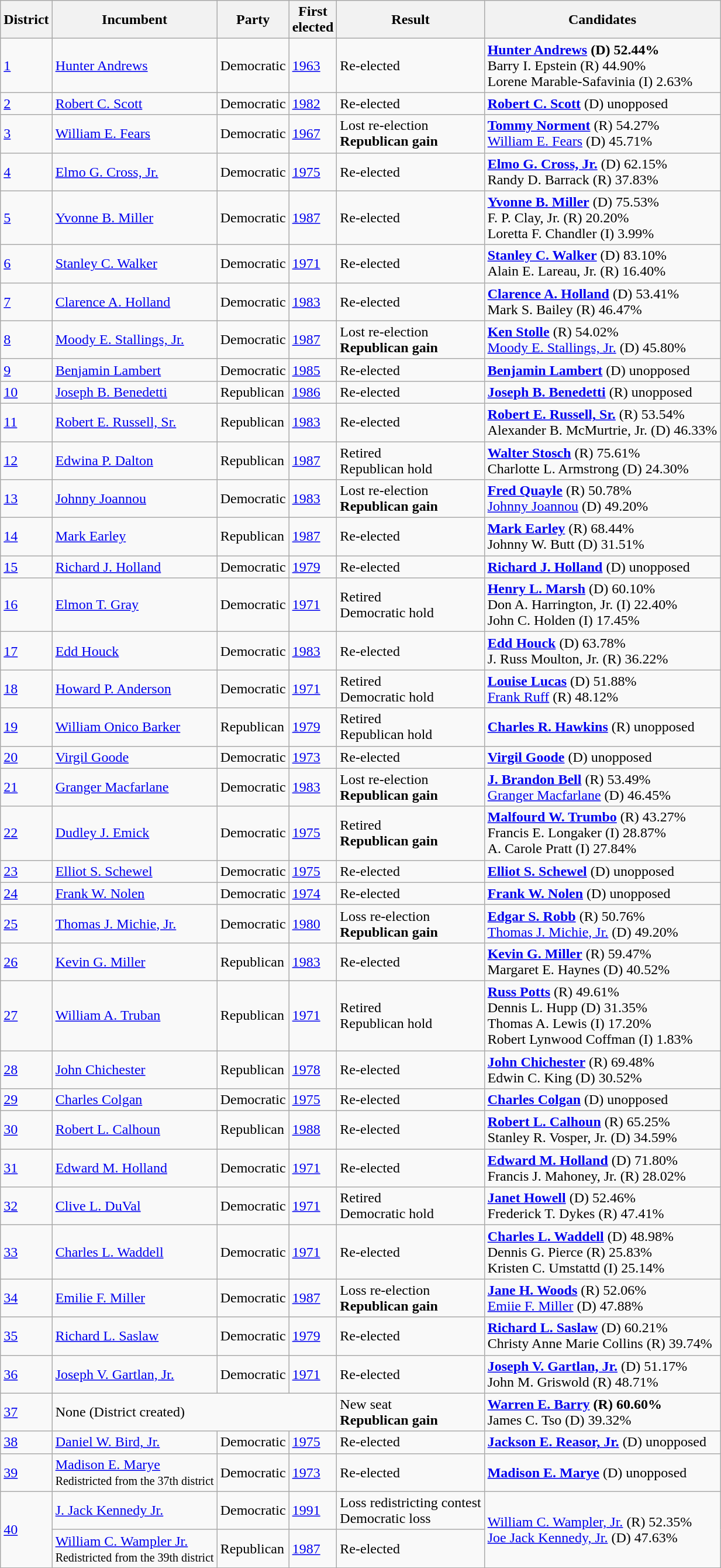<table class=wikitable>
<tr>
<th>District</th>
<th>Incumbent</th>
<th>Party</th>
<th>First<br>elected</th>
<th>Result</th>
<th>Candidates</th>
</tr>
<tr>
<td><a href='#'>1</a></td>
<td><a href='#'>Hunter Andrews</a></td>
<td>Democratic</td>
<td><a href='#'>1963</a></td>
<td>Re-elected</td>
<td><strong><a href='#'>Hunter Andrews</a> (D) 52.44%</strong><br>Barry I. Epstein (R) 44.90%<br>Lorene Marable-Safavinia (I) 2.63%</td>
</tr>
<tr>
<td><a href='#'>2</a></td>
<td><a href='#'>Robert C. Scott</a></td>
<td>Democratic</td>
<td><a href='#'>1982</a></td>
<td>Re-elected</td>
<td><strong><a href='#'>Robert C. Scott</a></strong> (D) unopposed</td>
</tr>
<tr>
<td><a href='#'>3</a></td>
<td><a href='#'>William E. Fears</a></td>
<td>Democratic</td>
<td><a href='#'>1967</a></td>
<td>Lost re-election<br><strong>Republican gain</strong></td>
<td><strong><a href='#'>Tommy Norment</a></strong> (R) 54.27%<br><a href='#'>William E. Fears</a> (D) 45.71%</td>
</tr>
<tr>
<td><a href='#'>4</a></td>
<td><a href='#'>Elmo G. Cross, Jr.</a></td>
<td>Democratic</td>
<td><a href='#'>1975</a></td>
<td>Re-elected</td>
<td><strong><a href='#'>Elmo G. Cross, Jr.</a></strong> (D) 62.15%<br>Randy D. Barrack (R) 37.83%</td>
</tr>
<tr>
<td><a href='#'>5</a></td>
<td><a href='#'>Yvonne B. Miller</a></td>
<td>Democratic</td>
<td><a href='#'>1987</a></td>
<td>Re-elected</td>
<td><strong><a href='#'>Yvonne B. Miller</a></strong> (D) 75.53%<br>F. P. Clay, Jr. (R) 20.20%<br>Loretta F. Chandler (I) 3.99%</td>
</tr>
<tr>
<td><a href='#'>6</a></td>
<td><a href='#'>Stanley C. Walker</a></td>
<td>Democratic</td>
<td><a href='#'>1971</a></td>
<td>Re-elected</td>
<td><strong><a href='#'>Stanley C. Walker</a></strong> (D) 83.10%<br>Alain E. Lareau, Jr. (R) 16.40%</td>
</tr>
<tr>
<td><a href='#'>7</a></td>
<td><a href='#'>Clarence A. Holland</a></td>
<td>Democratic</td>
<td><a href='#'>1983</a></td>
<td>Re-elected</td>
<td><strong><a href='#'>Clarence A. Holland</a></strong> (D) 53.41%<br>Mark S. Bailey (R) 46.47%</td>
</tr>
<tr>
<td><a href='#'>8</a></td>
<td><a href='#'>Moody E. Stallings, Jr.</a></td>
<td>Democratic</td>
<td><a href='#'>1987</a></td>
<td>Lost re-election<br><strong>Republican gain</strong></td>
<td><strong><a href='#'>Ken Stolle</a></strong> (R) 54.02%<br><a href='#'>Moody E. Stallings, Jr.</a> (D) 45.80%</td>
</tr>
<tr>
<td><a href='#'>9</a></td>
<td><a href='#'>Benjamin Lambert</a></td>
<td>Democratic</td>
<td><a href='#'>1985</a></td>
<td>Re-elected</td>
<td><strong><a href='#'>Benjamin Lambert</a></strong> (D) unopposed</td>
</tr>
<tr>
<td><a href='#'>10</a></td>
<td><a href='#'>Joseph B. Benedetti</a></td>
<td>Republican</td>
<td><a href='#'>1986</a></td>
<td>Re-elected</td>
<td><strong><a href='#'>Joseph B. Benedetti</a></strong> (R) unopposed</td>
</tr>
<tr>
<td><a href='#'>11</a></td>
<td><a href='#'>Robert E. Russell, Sr.</a></td>
<td>Republican</td>
<td><a href='#'>1983</a></td>
<td>Re-elected</td>
<td><strong><a href='#'>Robert E. Russell, Sr.</a></strong> (R) 53.54%<br>Alexander B. McMurtrie, Jr. (D) 46.33%</td>
</tr>
<tr>
<td><a href='#'>12</a></td>
<td><a href='#'>Edwina P. Dalton</a></td>
<td>Republican</td>
<td><a href='#'>1987</a></td>
<td>Retired<br>Republican hold</td>
<td><strong><a href='#'>Walter Stosch</a></strong> (R) 75.61%<br>Charlotte L. Armstrong (D) 24.30%</td>
</tr>
<tr>
<td><a href='#'>13</a></td>
<td><a href='#'>Johnny Joannou</a></td>
<td>Democratic</td>
<td><a href='#'>1983</a></td>
<td>Lost re-election<br><strong>Republican gain</strong></td>
<td><strong><a href='#'>Fred Quayle</a></strong> (R) 50.78%<br><a href='#'>Johnny Joannou</a> (D) 49.20%</td>
</tr>
<tr>
<td><a href='#'>14</a></td>
<td><a href='#'>Mark Earley</a></td>
<td>Republican</td>
<td><a href='#'>1987</a></td>
<td>Re-elected</td>
<td><strong><a href='#'>Mark Earley</a></strong> (R) 68.44%<br>Johnny W. Butt (D) 31.51%</td>
</tr>
<tr>
<td><a href='#'>15</a></td>
<td><a href='#'>Richard J. Holland</a></td>
<td>Democratic</td>
<td><a href='#'>1979</a></td>
<td>Re-elected</td>
<td><strong><a href='#'>Richard J. Holland</a></strong> (D) unopposed</td>
</tr>
<tr>
<td><a href='#'>16</a></td>
<td><a href='#'>Elmon T. Gray</a></td>
<td>Democratic</td>
<td><a href='#'>1971</a></td>
<td>Retired<br>Democratic hold</td>
<td><strong><a href='#'>Henry L. Marsh</a></strong> (D) 60.10%<br>Don A. Harrington, Jr. (I) 22.40%<br>John C. Holden (I) 17.45%</td>
</tr>
<tr>
<td><a href='#'>17</a></td>
<td><a href='#'>Edd Houck</a></td>
<td>Democratic</td>
<td><a href='#'>1983</a></td>
<td>Re-elected</td>
<td><strong><a href='#'>Edd Houck</a></strong> (D) 63.78%<br>J. Russ Moulton, Jr. (R) 36.22%</td>
</tr>
<tr>
<td><a href='#'>18</a></td>
<td><a href='#'>Howard P. Anderson</a></td>
<td>Democratic</td>
<td><a href='#'>1971</a></td>
<td>Retired<br>Democratic hold</td>
<td><strong><a href='#'>Louise Lucas</a></strong> (D) 51.88%<br><a href='#'>Frank Ruff</a> (R) 48.12%</td>
</tr>
<tr>
<td><a href='#'>19</a></td>
<td><a href='#'>William Onico Barker</a></td>
<td>Republican</td>
<td><a href='#'>1979</a></td>
<td>Retired<br>Republican hold</td>
<td><strong><a href='#'>Charles R. Hawkins</a></strong> (R) unopposed</td>
</tr>
<tr>
<td><a href='#'>20</a></td>
<td><a href='#'>Virgil Goode</a></td>
<td>Democratic</td>
<td><a href='#'>1973</a></td>
<td>Re-elected</td>
<td><strong><a href='#'>Virgil Goode</a></strong> (D) unopposed</td>
</tr>
<tr>
<td><a href='#'>21</a></td>
<td><a href='#'>Granger Macfarlane</a></td>
<td>Democratic</td>
<td><a href='#'>1983</a></td>
<td>Lost re-election<br><strong>Republican gain</strong></td>
<td><strong><a href='#'>J. Brandon Bell</a></strong> (R) 53.49%<br><a href='#'>Granger Macfarlane</a> (D) 46.45%</td>
</tr>
<tr>
<td><a href='#'>22</a></td>
<td><a href='#'>Dudley J. Emick</a></td>
<td>Democratic</td>
<td><a href='#'>1975</a></td>
<td>Retired<br><strong>Republican gain</strong></td>
<td><strong><a href='#'>Malfourd W. Trumbo</a></strong> (R) 43.27%<br>Francis E. Longaker (I) 28.87%<br>A. Carole Pratt (I) 27.84%</td>
</tr>
<tr>
<td><a href='#'>23</a></td>
<td><a href='#'>Elliot S. Schewel</a></td>
<td>Democratic</td>
<td><a href='#'>1975</a></td>
<td>Re-elected</td>
<td><strong><a href='#'>Elliot S. Schewel</a></strong> (D) unopposed</td>
</tr>
<tr>
<td><a href='#'>24</a></td>
<td><a href='#'>Frank W. Nolen</a></td>
<td>Democratic</td>
<td><a href='#'>1974</a></td>
<td>Re-elected</td>
<td><strong><a href='#'>Frank W. Nolen</a></strong> (D) unopposed</td>
</tr>
<tr>
<td><a href='#'>25</a></td>
<td><a href='#'>Thomas J. Michie, Jr.</a></td>
<td>Democratic</td>
<td><a href='#'>1980</a></td>
<td>Loss re-election<br><strong>Republican gain</strong></td>
<td><strong><a href='#'>Edgar S. Robb</a></strong> (R) 50.76%<br><a href='#'>Thomas J. Michie, Jr.</a> (D) 49.20%</td>
</tr>
<tr>
<td><a href='#'>26</a></td>
<td><a href='#'>Kevin G. Miller</a></td>
<td>Republican</td>
<td><a href='#'>1983</a></td>
<td>Re-elected</td>
<td><strong><a href='#'>Kevin G. Miller</a></strong> (R) 59.47%<br>Margaret E. Haynes (D) 40.52%</td>
</tr>
<tr>
<td><a href='#'>27</a></td>
<td><a href='#'>William A. Truban</a></td>
<td>Republican</td>
<td><a href='#'>1971</a></td>
<td>Retired<br>Republican hold</td>
<td><strong><a href='#'>Russ Potts</a></strong> (R) 49.61%<br>Dennis L. Hupp (D) 31.35%<br>Thomas A. Lewis (I) 17.20%<br>Robert Lynwood Coffman (I) 1.83%</td>
</tr>
<tr>
<td><a href='#'>28</a></td>
<td><a href='#'>John Chichester</a></td>
<td>Republican</td>
<td><a href='#'>1978</a></td>
<td>Re-elected</td>
<td><strong><a href='#'>John Chichester</a></strong> (R) 69.48%<br>Edwin C. King (D) 30.52%</td>
</tr>
<tr>
<td><a href='#'>29</a></td>
<td><a href='#'>Charles Colgan</a></td>
<td>Democratic</td>
<td><a href='#'>1975</a></td>
<td>Re-elected</td>
<td><strong><a href='#'>Charles Colgan</a></strong> (D) unopposed</td>
</tr>
<tr>
<td><a href='#'>30</a></td>
<td><a href='#'>Robert L. Calhoun</a></td>
<td>Republican</td>
<td><a href='#'>1988</a></td>
<td>Re-elected</td>
<td><strong><a href='#'>Robert L. Calhoun</a></strong> (R) 65.25%<br>Stanley R. Vosper, Jr. (D) 34.59%</td>
</tr>
<tr>
<td><a href='#'>31</a></td>
<td><a href='#'>Edward M. Holland</a></td>
<td>Democratic</td>
<td><a href='#'>1971</a></td>
<td>Re-elected</td>
<td><strong><a href='#'>Edward M. Holland</a></strong> (D) 71.80%<br>Francis J. Mahoney, Jr. (R) 28.02%</td>
</tr>
<tr>
<td><a href='#'>32</a></td>
<td><a href='#'>Clive L. DuVal</a></td>
<td>Democratic</td>
<td><a href='#'>1971</a></td>
<td>Retired<br>Democratic hold</td>
<td><strong><a href='#'>Janet Howell</a></strong> (D) 52.46%<br>Frederick T. Dykes (R) 47.41%</td>
</tr>
<tr>
<td><a href='#'>33</a></td>
<td><a href='#'>Charles L. Waddell</a></td>
<td>Democratic</td>
<td><a href='#'>1971</a></td>
<td>Re-elected</td>
<td><strong><a href='#'>Charles L. Waddell</a></strong> (D) 48.98%<br>Dennis G. Pierce (R) 25.83%<br>Kristen C. Umstattd (I) 25.14%</td>
</tr>
<tr>
<td><a href='#'>34</a></td>
<td><a href='#'>Emilie F. Miller</a></td>
<td>Democratic</td>
<td><a href='#'>1987</a></td>
<td>Loss re-election<br><strong>Republican gain</strong></td>
<td><strong><a href='#'>Jane H. Woods</a></strong> (R) 52.06%<br><a href='#'>Emiie F. Miller</a> (D) 47.88%</td>
</tr>
<tr>
<td><a href='#'>35</a></td>
<td><a href='#'>Richard L. Saslaw</a></td>
<td>Democratic</td>
<td><a href='#'>1979</a></td>
<td>Re-elected</td>
<td><strong><a href='#'>Richard L. Saslaw</a></strong> (D) 60.21%<br>Christy Anne Marie Collins (R) 39.74%</td>
</tr>
<tr>
<td><a href='#'>36</a></td>
<td><a href='#'>Joseph V. Gartlan, Jr.</a></td>
<td>Democratic</td>
<td><a href='#'>1971</a></td>
<td>Re-elected</td>
<td><strong><a href='#'>Joseph V. Gartlan, Jr.</a></strong> (D) 51.17%<br>John M. Griswold (R) 48.71%</td>
</tr>
<tr>
<td><a href='#'>37</a></td>
<td colspan=3>None (District created)</td>
<td>New seat<br><strong>Republican gain</strong></td>
<td><strong><a href='#'>Warren E. Barry</a> (R) 60.60%</strong><br>James C. Tso (D) 39.32%</td>
</tr>
<tr>
<td><a href='#'>38</a></td>
<td><a href='#'>Daniel W. Bird, Jr.</a></td>
<td>Democratic</td>
<td><a href='#'>1975</a></td>
<td>Re-elected</td>
<td><strong><a href='#'>Jackson E. Reasor, Jr.</a></strong> (D) unopposed</td>
</tr>
<tr>
<td><a href='#'>39</a></td>
<td><a href='#'>Madison E. Marye</a><br><small>Redistricted from the 37th district</small></td>
<td>Democratic</td>
<td><a href='#'>1973</a></td>
<td>Re-elected</td>
<td><strong><a href='#'>Madison E. Marye</a></strong> (D) unopposed</td>
</tr>
<tr>
<td rowspan=2><a href='#'>40</a></td>
<td><a href='#'>J. Jack Kennedy Jr.</a></td>
<td>Democratic</td>
<td><a href='#'>1991</a></td>
<td>Loss redistricting contest<br>Democratic loss</td>
<td rowspan=2><a href='#'>William C. Wampler, Jr.</a> (R) 52.35%<br><a href='#'>Joe Jack Kennedy, Jr.</a> (D) 47.63%</td>
</tr>
<tr>
<td><a href='#'>William C. Wampler Jr.</a><br><small>Redistricted from the 39th district</small></td>
<td>Republican</td>
<td><a href='#'>1987</a></td>
<td>Re-elected</td>
</tr>
</table>
